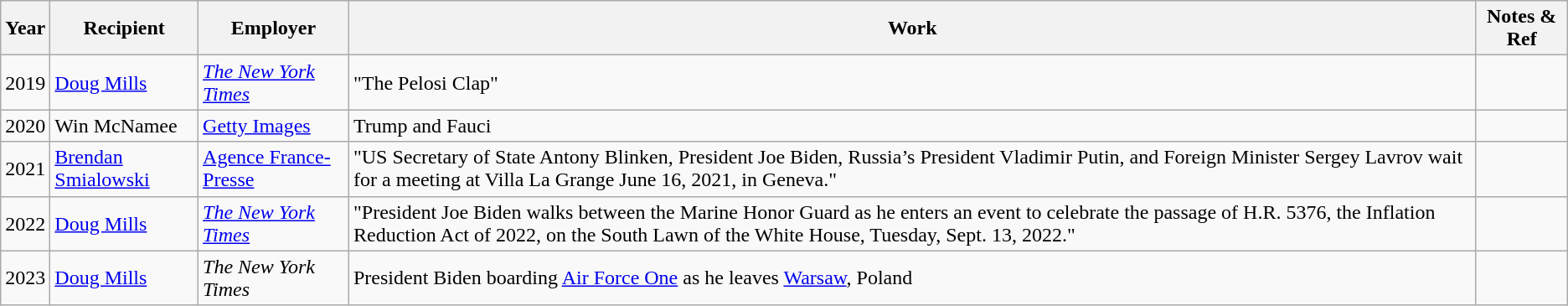<table class="wikitable">
<tr>
<th><strong>Year</strong></th>
<th><strong>Recipient</strong></th>
<th><strong>Employer</strong></th>
<th><strong>Work</strong></th>
<th><strong>Notes & Ref</strong></th>
</tr>
<tr>
<td>2019</td>
<td><a href='#'>Doug Mills</a></td>
<td><em><a href='#'>The New York Times</a></em></td>
<td>"The Pelosi Clap"</td>
<td></td>
</tr>
<tr>
<td>2020</td>
<td>Win McNamee</td>
<td><a href='#'>Getty Images</a></td>
<td>Trump and Fauci</td>
<td></td>
</tr>
<tr>
<td>2021</td>
<td><a href='#'>Brendan Smialowski</a></td>
<td><a href='#'>Agence France-Presse</a></td>
<td>"US Secretary of State Antony Blinken, President Joe Biden, Russia’s President Vladimir Putin, and Foreign Minister Sergey Lavrov wait for a meeting at Villa La Grange June 16, 2021, in Geneva."</td>
<td></td>
</tr>
<tr>
<td>2022</td>
<td><a href='#'>Doug Mills</a></td>
<td><em><a href='#'>The New York Times</a></em></td>
<td>"President Joe Biden walks between the Marine Honor Guard as he enters an event to celebrate the passage of H.R. 5376, the Inflation Reduction Act of 2022, on the South Lawn of the White House, Tuesday, Sept. 13, 2022."</td>
<td></td>
</tr>
<tr>
<td>2023</td>
<td><a href='#'>Doug Mills</a></td>
<td><em>The New York Times</em></td>
<td>President Biden boarding <a href='#'>Air Force One</a> as he leaves <a href='#'>Warsaw</a>, Poland</td>
<td></td>
</tr>
</table>
